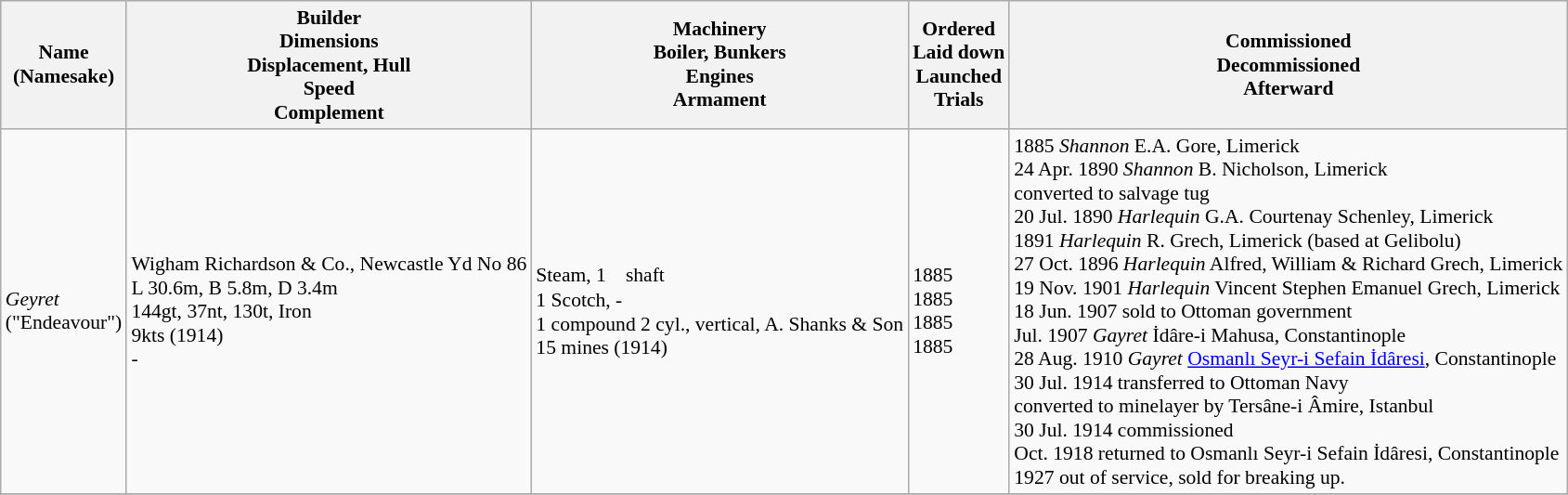<table class="wikitable" style="font-size:90%;">
<tr bgcolor="#e6e9ff">
<th>Name<br>(Namesake)</th>
<th>Builder<br>Dimensions<br>Displacement, Hull<br>Speed<br>Complement</th>
<th>Machinery<br>Boiler, Bunkers<br>Engines<br>Armament</th>
<th>Ordered<br>Laid down<br>Launched<br>Trials</th>
<th>Commissioned<br>Decommissioned<br>Afterward</th>
</tr>
<tr ---->
<td><em>Geyret</em><br>("Endeavour")</td>
<td> Wigham Richardson & Co., Newcastle Yd No 86<br>L 30.6m, B 5.8m, D 3.4m<br>144gt, 37nt, 130t, Iron<br>9kts (1914)<br>-</td>
<td>Steam, 1　shaft<br>1 Scotch, -<br>1 compound 2 cyl., vertical, A. Shanks & Son<br>15 mines (1914)</td>
<td>1885<br>1885<br>1885<br>1885</td>
<td>1885 <em>Shannon</em> E.A. Gore, Limerick<br>24 Apr. 1890 <em>Shannon</em> B. Nicholson, Limerick<br>converted to salvage tug<br>20 Jul. 1890 <em>Harlequin</em> G.A. Courtenay Schenley, Limerick<br>1891 <em>Harlequin</em> R. Grech, Limerick (based at Gelibolu)<br>27 Oct. 1896 <em>Harlequin</em> Alfred, William & Richard Grech, Limerick<br>19 Nov. 1901 <em>Harlequin</em> Vincent Stephen Emanuel Grech, Limerick<br>18 Jun. 1907 sold to Ottoman government<br>Jul. 1907 <em>Gayret</em> İdâre-i Mahusa, Constantinople<br>28 Aug. 1910 <em>Gayret</em> <a href='#'>Osmanlı Seyr-i Sefain İdâresi</a>, Constantinople<br>30 Jul. 1914 transferred to Ottoman Navy<br>converted to minelayer by Tersâne-i Âmire, Istanbul<br>30 Jul. 1914 commissioned<br>Oct. 1918 returned to Osmanlı Seyr-i Sefain İdâresi, Constantinople<br>1927 out of service, sold for breaking up.</td>
</tr>
<tr ---->
</tr>
</table>
